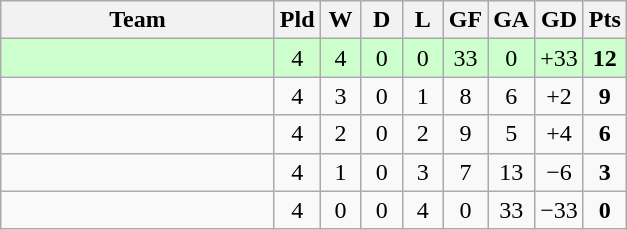<table class="wikitable" style="text-align: center;">
<tr>
<th width="175">Team</th>
<th width="20">Pld</th>
<th width="20">W</th>
<th width="20">D</th>
<th width="20">L</th>
<th width="20">GF</th>
<th width="20">GA</th>
<th width="20">GD</th>
<th width="20">Pts</th>
</tr>
<tr bgcolor=ccffcc>
<td align=left></td>
<td>4</td>
<td>4</td>
<td>0</td>
<td>0</td>
<td>33</td>
<td>0</td>
<td>+33</td>
<td><strong>12</strong></td>
</tr>
<tr>
<td align=left></td>
<td>4</td>
<td>3</td>
<td>0</td>
<td>1</td>
<td>8</td>
<td>6</td>
<td>+2</td>
<td><strong>9</strong></td>
</tr>
<tr>
<td align=left></td>
<td>4</td>
<td>2</td>
<td>0</td>
<td>2</td>
<td>9</td>
<td>5</td>
<td>+4</td>
<td><strong>6</strong></td>
</tr>
<tr>
<td align=left></td>
<td>4</td>
<td>1</td>
<td>0</td>
<td>3</td>
<td>7</td>
<td>13</td>
<td>−6</td>
<td><strong>3</strong></td>
</tr>
<tr>
<td align=left></td>
<td>4</td>
<td>0</td>
<td>0</td>
<td>4</td>
<td>0</td>
<td>33</td>
<td>−33</td>
<td><strong>0</strong></td>
</tr>
</table>
